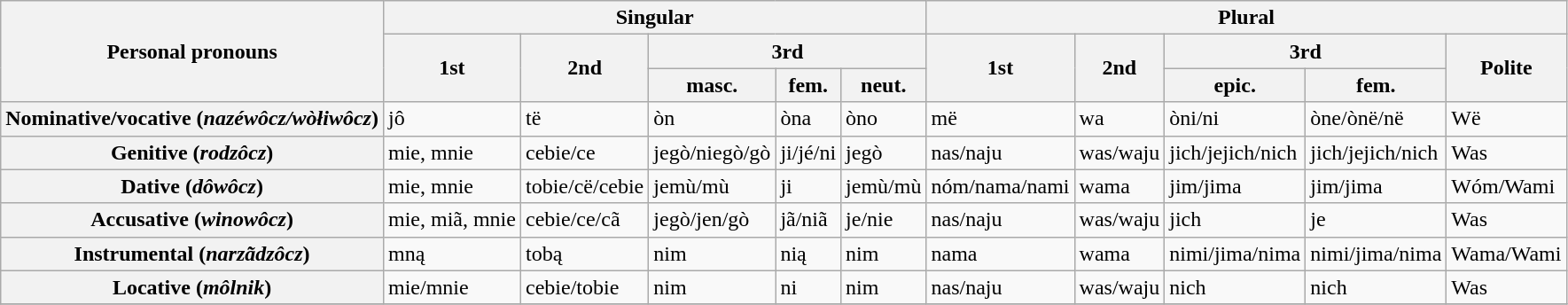<table class="wikitable">
<tr>
<th rowspan="3">Personal pronouns</th>
<th colspan="5">Singular</th>
<th colspan="5">Plural</th>
</tr>
<tr>
<th rowspan="2">1st</th>
<th rowspan="2">2nd</th>
<th colspan="3">3rd</th>
<th rowspan="2">1st</th>
<th rowspan="2">2nd</th>
<th colspan="2">3rd</th>
<th rowspan="2">Polite</th>
</tr>
<tr>
<th>masc.</th>
<th>fem.</th>
<th>neut.</th>
<th>epic.</th>
<th>fem.</th>
</tr>
<tr>
<th>Nominative/vocative (<em>nazéwôcz/wòłiwôcz</em>)</th>
<td>jô</td>
<td>të</td>
<td>òn</td>
<td>òna</td>
<td>òno</td>
<td>më</td>
<td>wa</td>
<td>òni/ni</td>
<td>òne/ònë/në</td>
<td>Wë</td>
</tr>
<tr>
<th>Genitive (<em>rodzôcz</em>)</th>
<td>mie, mnie</td>
<td>cebie/ce</td>
<td>jegò/niegò/gò</td>
<td>ji/jé/ni</td>
<td>jegò</td>
<td>nas/naju</td>
<td>was/waju</td>
<td>jich/jejich/nich</td>
<td>jich/jejich/nich</td>
<td>Was</td>
</tr>
<tr>
<th>Dative (<em>dôwôcz</em>)</th>
<td>mie, mnie</td>
<td>tobie/cë/cebie</td>
<td>jemù/mù</td>
<td>ji</td>
<td>jemù/mù</td>
<td>nóm/nama/nami</td>
<td>wama</td>
<td>jim/jima</td>
<td>jim/jima</td>
<td>Wóm/Wami</td>
</tr>
<tr>
<th>Accusative (<em>winowôcz</em>)</th>
<td>mie, miã, mnie</td>
<td>cebie/ce/cã</td>
<td>jegò/jen/gò</td>
<td>jã/niã</td>
<td>je/nie</td>
<td>nas/naju</td>
<td>was/waju</td>
<td>jich</td>
<td>je</td>
<td>Was</td>
</tr>
<tr>
<th>Instrumental (<em>narzãdzôcz</em>)</th>
<td>mną</td>
<td>tobą</td>
<td>nim</td>
<td>nią</td>
<td>nim</td>
<td>nama</td>
<td>wama</td>
<td>nimi/jima/nima</td>
<td>nimi/jima/nima</td>
<td>Wama/Wami</td>
</tr>
<tr>
<th>Locative (<em>môlnik</em>)</th>
<td>mie/mnie</td>
<td>cebie/tobie</td>
<td>nim</td>
<td>ni</td>
<td>nim</td>
<td>nas/naju</td>
<td>was/waju</td>
<td>nich</td>
<td>nich</td>
<td>Was</td>
</tr>
<tr>
</tr>
</table>
